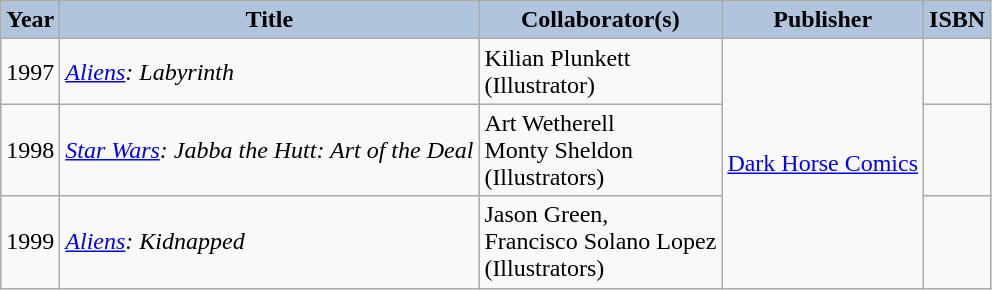<table class="wikitable">
<tr>
<th style="background:#B0C4DE;">Year</th>
<th style="background:#B0C4DE;">Title</th>
<th style="background:#B0C4DE;">Collaborator(s)</th>
<th style="background:#B0C4DE;">Publisher</th>
<th style="background:#B0C4DE;">ISBN</th>
</tr>
<tr>
<td>1997</td>
<td><em><a href='#'>Aliens</a>: Labyrinth</em></td>
<td>Kilian Plunkett<br>(Illustrator)</td>
<td rowspan="3"><a href='#'>Dark Horse Comics</a></td>
<td></td>
</tr>
<tr>
<td>1998</td>
<td><em><a href='#'>Star Wars</a>: Jabba the Hutt: Art of the Deal</em></td>
<td>Art Wetherell<br>Monty Sheldon<br>(Illustrators)</td>
<td></td>
</tr>
<tr>
<td>1999</td>
<td><em><a href='#'>Aliens</a>: Kidnapped</em></td>
<td>Jason Green,<br>Francisco Solano Lopez<br>(Illustrators)</td>
<td></td>
</tr>
</table>
